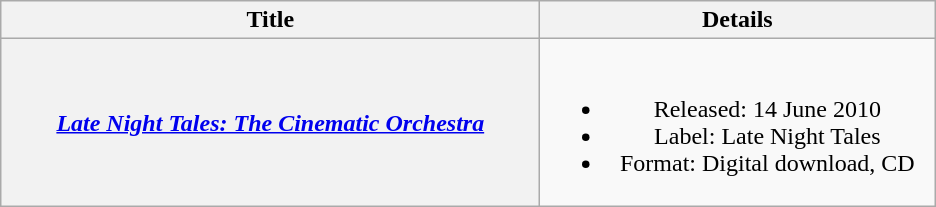<table class="wikitable plainrowheaders" style="text-align:center;">
<tr>
<th scope="col" style="width:22em;">Title</th>
<th scope="col" style="width:16em;">Details</th>
</tr>
<tr>
<th scope="row"><em><a href='#'>Late Night Tales: The Cinematic Orchestra</a></em></th>
<td><br><ul><li>Released: 14 June 2010</li><li>Label: Late Night Tales</li><li>Format: Digital download, CD</li></ul></td>
</tr>
</table>
